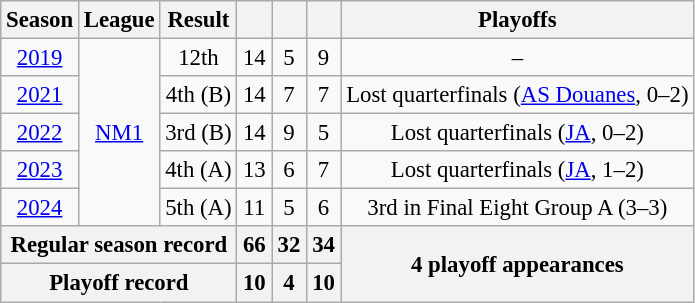<table class="wikitable" style="text-align:center; font-size:95%;">
<tr>
<th>Season</th>
<th>League</th>
<th>Result</th>
<th width="5%"></th>
<th width="5%"></th>
<th width="5%"></th>
<th>Playoffs</th>
</tr>
<tr>
<td><a href='#'>2019</a></td>
<td rowspan="5"><a href='#'>NM1</a></td>
<td>12th</td>
<td>14</td>
<td>5</td>
<td>9</td>
<td>–</td>
</tr>
<tr>
<td><a href='#'>2021</a></td>
<td>4th (B)</td>
<td>14</td>
<td>7</td>
<td>7</td>
<td>Lost quarterfinals (<a href='#'>AS Douanes</a>, 0–2)</td>
</tr>
<tr>
<td><a href='#'>2022</a></td>
<td>3rd (B)</td>
<td>14</td>
<td>9</td>
<td>5</td>
<td>Lost quarterfinals (<a href='#'>JA</a>, 0–2)</td>
</tr>
<tr>
<td><a href='#'>2023</a></td>
<td>4th (A)</td>
<td>13</td>
<td>6</td>
<td>7</td>
<td>Lost quarterfinals (<a href='#'>JA</a>, 1–2)</td>
</tr>
<tr>
<td><a href='#'>2024</a></td>
<td>5th (A)</td>
<td>11</td>
<td>5</td>
<td>6</td>
<td>3rd in Final Eight Group A (3–3)</td>
</tr>
<tr>
<th colspan="3">Regular season record</th>
<th>66</th>
<th>32</th>
<th>34</th>
<th rowspan="2">4 playoff appearances</th>
</tr>
<tr>
<th colspan="3">Playoff record</th>
<th>10</th>
<th>4</th>
<th>10</th>
</tr>
</table>
